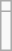<table class="wikitable mw-collapsible mw-collapsed">
<tr>
<td></td>
</tr>
<tr>
<td><br>








































</td>
</tr>
</table>
